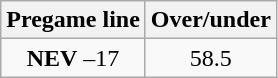<table class="wikitable">
<tr align="center">
<th style=>Pregame line</th>
<th style=>Over/under</th>
</tr>
<tr align="center">
<td><strong>NEV</strong> –17</td>
<td>58.5</td>
</tr>
</table>
